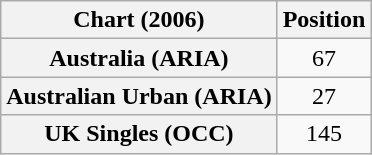<table class="wikitable sortable plainrowheaders" style="text-align:center">
<tr>
<th scope="col">Chart (2006)</th>
<th scope="col">Position</th>
</tr>
<tr>
<th scope="row">Australia (ARIA)</th>
<td>67</td>
</tr>
<tr>
<th scope="row">Australian Urban (ARIA)</th>
<td>27</td>
</tr>
<tr>
<th scope="row">UK Singles (OCC)</th>
<td>145</td>
</tr>
</table>
